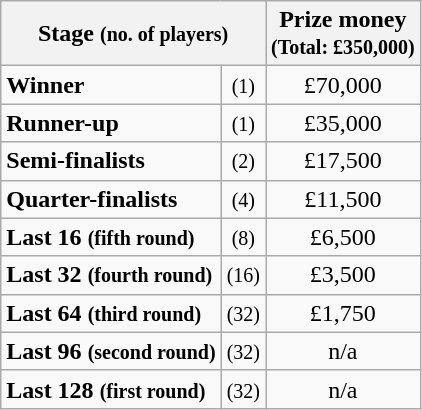<table class="wikitable">
<tr>
<th colspan=2>Stage <small>(no. of players)</small></th>
<th>Prize money<br><small>(Total: £350,000)</small></th>
</tr>
<tr>
<td><strong>Winner</strong></td>
<td align=center><small>(1)</small></td>
<td align=center>£70,000</td>
</tr>
<tr>
<td><strong>Runner-up</strong></td>
<td align=center><small>(1)</small></td>
<td align=center>£35,000</td>
</tr>
<tr>
<td><strong>Semi-finalists</strong></td>
<td align=center><small>(2)</small></td>
<td align=center>£17,500</td>
</tr>
<tr>
<td><strong>Quarter-finalists</strong></td>
<td align=center><small>(4)</small></td>
<td align=center>£11,500</td>
</tr>
<tr>
<td><strong>Last 16 <small>(fifth round)</small></strong></td>
<td align=center><small>(8)</small></td>
<td align=center>£6,500</td>
</tr>
<tr>
<td><strong>Last 32 <small>(fourth round)</small></strong></td>
<td align=center><small>(16)</small></td>
<td align=center>£3,500</td>
</tr>
<tr>
<td><strong>Last 64 <small>(third round)</small></strong></td>
<td align=center><small>(32)</small></td>
<td align=center>£1,750</td>
</tr>
<tr>
<td><strong>Last 96 <small>(second round)</small></strong></td>
<td align=center><small>(32)</small></td>
<td align=center>n/a</td>
</tr>
<tr>
<td><strong>Last 128 <small>(first round)</small></strong></td>
<td align=center><small>(32)</small></td>
<td align=center>n/a</td>
</tr>
</table>
